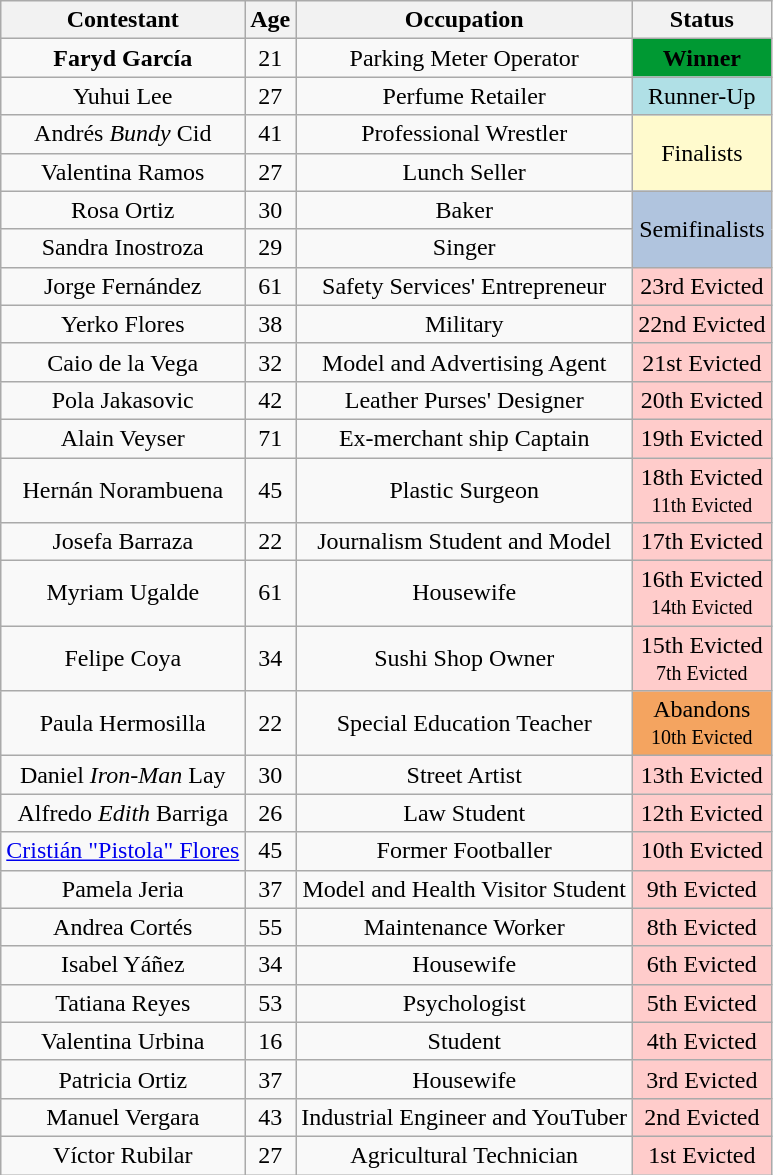<table class="wikitable sortable plainrowheaders" style="text-align:center">
<tr>
<th>Contestant</th>
<th>Age</th>
<th>Occupation</th>
<th>Status</th>
</tr>
<tr>
<td><strong>Faryd García</strong></td>
<td>21</td>
<td>Parking Meter Operator</td>
<td style="background:#093"><span><strong>Winner</strong></span></td>
</tr>
<tr>
<td>Yuhui Lee</td>
<td>27</td>
<td>Perfume Retailer</td>
<td style="background:#B0E0E6">Runner-Up</td>
</tr>
<tr>
<td>Andrés <em>Bundy</em> Cid</td>
<td>41</td>
<td>Professional Wrestler</td>
<td style="background:#FFFACD" rowspan=2>Finalists</td>
</tr>
<tr>
<td>Valentina Ramos</td>
<td>27</td>
<td>Lunch Seller</td>
</tr>
<tr>
<td>Rosa Ortiz</td>
<td>30</td>
<td>Baker</td>
<td style="background:#B0C4DE" rowspan=2>Semifinalists</td>
</tr>
<tr>
<td>Sandra Inostroza</td>
<td>29</td>
<td>Singer</td>
</tr>
<tr>
<td>Jorge Fernández</td>
<td>61</td>
<td>Safety Services' Entrepreneur</td>
<td bgcolor=#ffcccb>23rd Evicted</td>
</tr>
<tr>
<td>Yerko Flores</td>
<td>38</td>
<td>Military</td>
<td bgcolor=#ffcccb>22nd Evicted</td>
</tr>
<tr>
<td>Caio de la Vega</td>
<td>32</td>
<td>Model and Advertising Agent</td>
<td bgcolor=#ffcccb>21st Evicted</td>
</tr>
<tr>
<td>Pola Jakasovic</td>
<td>42</td>
<td>Leather Purses' Designer</td>
<td bgcolor=#ffcccb>20th Evicted</td>
</tr>
<tr>
<td>Alain Veyser</td>
<td>71</td>
<td>Ex-merchant ship Captain</td>
<td bgcolor=#ffcccb>19th Evicted</td>
</tr>
<tr>
<td>Hernán Norambuena</td>
<td>45</td>
<td>Plastic Surgeon</td>
<td bgcolor=#ffcccb>18th Evicted<br><small>11th Evicted</small></td>
</tr>
<tr>
<td>Josefa Barraza</td>
<td>22</td>
<td>Journalism Student and Model</td>
<td bgcolor=#ffcccb>17th Evicted</td>
</tr>
<tr>
<td>Myriam Ugalde</td>
<td>61</td>
<td>Housewife</td>
<td bgcolor=#ffcccb>16th Evicted<br><small>14th Evicted</small></td>
</tr>
<tr>
<td>Felipe Coya</td>
<td>34</td>
<td>Sushi Shop Owner</td>
<td bgcolor=#ffcccb>15th Evicted<br><small>7th Evicted</small></td>
</tr>
<tr>
<td>Paula Hermosilla</td>
<td>22</td>
<td>Special Education Teacher</td>
<td bgcolor=#F4A460>Abandons<br><small>10th Evicted</small></td>
</tr>
<tr>
<td>Daniel <em>Iron-Man</em> Lay</td>
<td>30</td>
<td>Street Artist</td>
<td bgcolor=#ffcccb>13th Evicted</td>
</tr>
<tr>
<td>Alfredo <em>Edith</em> Barriga</td>
<td>26</td>
<td>Law Student</td>
<td bgcolor=#ffcccb>12th Evicted</td>
</tr>
<tr>
<td><a href='#'>Cristián "Pistola" Flores</a></td>
<td>45</td>
<td>Former Footballer</td>
<td bgcolor=#ffcccb>10th Evicted</td>
</tr>
<tr>
<td>Pamela Jeria</td>
<td>37</td>
<td>Model and Health Visitor Student</td>
<td bgcolor=#ffcccb>9th Evicted</td>
</tr>
<tr>
<td>Andrea Cortés</td>
<td>55</td>
<td>Maintenance Worker</td>
<td bgcolor=#ffcccb>8th Evicted</td>
</tr>
<tr>
<td>Isabel Yáñez</td>
<td>34</td>
<td>Housewife</td>
<td bgcolor=#ffcccb>6th Evicted</td>
</tr>
<tr>
<td>Tatiana Reyes</td>
<td>53</td>
<td>Psychologist</td>
<td bgcolor=#ffcccb>5th Evicted</td>
</tr>
<tr>
<td>Valentina Urbina</td>
<td>16</td>
<td>Student</td>
<td bgcolor=#ffcccb>4th Evicted</td>
</tr>
<tr>
<td>Patricia Ortiz</td>
<td>37</td>
<td>Housewife</td>
<td bgcolor=#ffcccb>3rd Evicted</td>
</tr>
<tr>
<td>Manuel Vergara</td>
<td>43</td>
<td>Industrial Engineer and YouTuber</td>
<td bgcolor=#ffcccb>2nd Evicted</td>
</tr>
<tr>
<td>Víctor Rubilar</td>
<td>27</td>
<td>Agricultural Technician</td>
<td bgcolor=#ffcccb>1st Evicted</td>
</tr>
</table>
